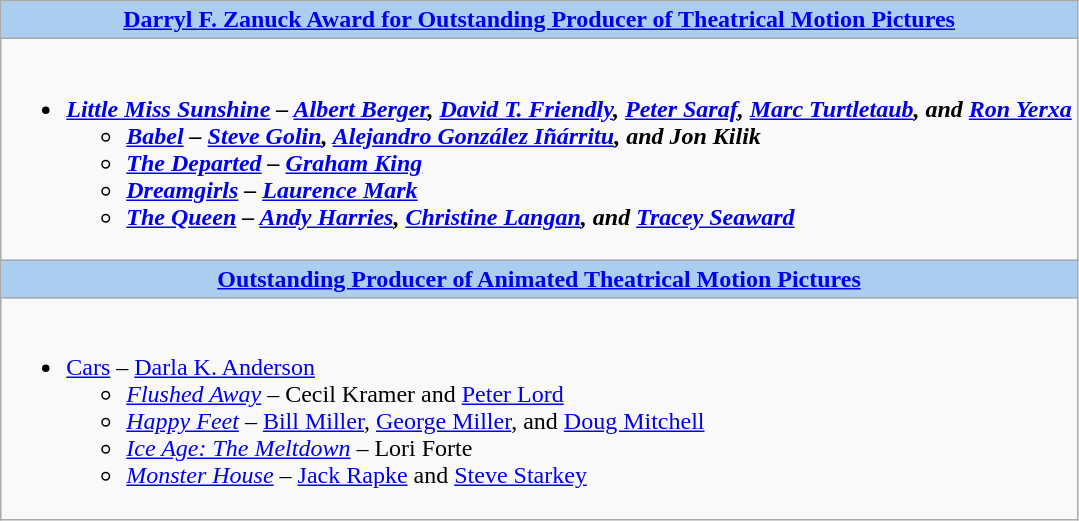<table class=wikitable style="width="100%">
<tr>
<th colspan="2" style="background:#abcdef;"><a href='#'>Darryl F. Zanuck Award for Outstanding Producer of Theatrical Motion Pictures</a></th>
</tr>
<tr>
<td colspan="2" style="vertical-align:top;"><br><ul><li><strong><em><a href='#'>Little Miss Sunshine</a><em> – <a href='#'>Albert Berger</a>, <a href='#'>David T. Friendly</a>, <a href='#'>Peter Saraf</a>, <a href='#'>Marc Turtletaub</a>, and <a href='#'>Ron Yerxa</a><strong><ul><li></em><a href='#'>Babel</a><em> – <a href='#'>Steve Golin</a>, <a href='#'>Alejandro González Iñárritu</a>, and Jon Kilik</li><li></em><a href='#'>The Departed</a><em> – <a href='#'>Graham King</a></li><li></em><a href='#'>Dreamgirls</a><em> – <a href='#'>Laurence Mark</a></li><li></em><a href='#'>The Queen</a><em> – <a href='#'>Andy Harries</a>, <a href='#'>Christine Langan</a>, and <a href='#'>Tracey Seaward</a></li></ul></li></ul></td>
</tr>
<tr>
<th colspan="2" style="background:#abcdef;"><a href='#'>Outstanding Producer of Animated Theatrical Motion Pictures</a></th>
</tr>
<tr>
<td colspan="2" style="vertical-align:top;"><br><ul><li></em></strong><a href='#'>Cars</a></em> – <a href='#'>Darla K. Anderson</a></strong><ul><li><em><a href='#'>Flushed Away</a></em> – Cecil Kramer and <a href='#'>Peter Lord</a></li><li><em><a href='#'>Happy Feet</a></em> – <a href='#'>Bill Miller</a>, <a href='#'>George Miller</a>, and <a href='#'>Doug Mitchell</a></li><li><em><a href='#'>Ice Age: The Meltdown</a></em> – Lori Forte</li><li><em><a href='#'>Monster House</a></em> – <a href='#'>Jack Rapke</a> and <a href='#'>Steve Starkey</a></li></ul></li></ul></td>
</tr>
</table>
